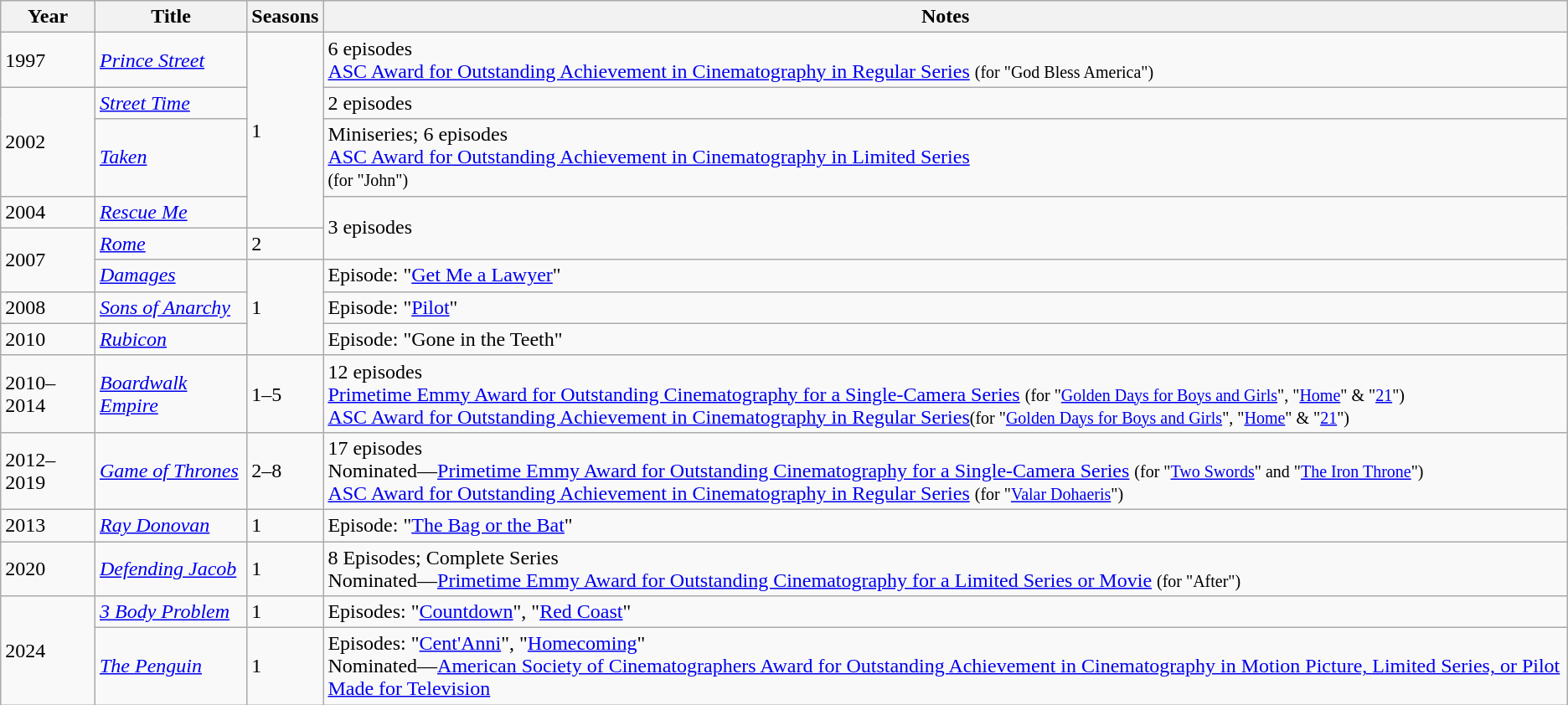<table class="wikitable sortable">
<tr>
<th>Year</th>
<th>Title</th>
<th>Seasons</th>
<th>Notes</th>
</tr>
<tr>
<td>1997</td>
<td><em><a href='#'>Prince Street</a></em></td>
<td rowspan="4">1</td>
<td>6 episodes<br><a href='#'>ASC Award for Outstanding Achievement in Cinematography in Regular Series</a> <small>(for "God Bless America")</small></td>
</tr>
<tr>
<td rowspan="2">2002</td>
<td><em><a href='#'>Street Time</a></em></td>
<td>2 episodes</td>
</tr>
<tr>
<td><em><a href='#'>Taken</a></em></td>
<td>Miniseries; 6 episodes<br><a href='#'>ASC Award for Outstanding Achievement in Cinematography in Limited Series</a><br><small>(for "John")</small></td>
</tr>
<tr>
<td>2004</td>
<td><em><a href='#'>Rescue Me</a></em></td>
<td rowspan="2">3 episodes</td>
</tr>
<tr>
<td rowspan="2">2007</td>
<td><em><a href='#'>Rome</a></em></td>
<td>2</td>
</tr>
<tr>
<td><em><a href='#'>Damages</a></em></td>
<td rowspan="3">1</td>
<td>Episode: "<a href='#'>Get Me a Lawyer</a>"</td>
</tr>
<tr>
<td>2008</td>
<td><em><a href='#'>Sons of Anarchy</a></em></td>
<td>Episode: "<a href='#'>Pilot</a>"</td>
</tr>
<tr>
<td>2010</td>
<td><em><a href='#'>Rubicon</a></em></td>
<td>Episode: "Gone in the Teeth"</td>
</tr>
<tr>
<td>2010–2014</td>
<td><em><a href='#'>Boardwalk Empire</a></em></td>
<td>1–5</td>
<td>12 episodes<br><a href='#'>Primetime Emmy Award for Outstanding Cinematography for a Single-Camera Series</a> <small>(for "<a href='#'>Golden Days for Boys and Girls</a>", "<a href='#'>Home</a>" & "<a href='#'>21</a>")</small><br><a href='#'>ASC Award for Outstanding Achievement in Cinematography in Regular Series</a><small>(for "<a href='#'>Golden Days for Boys and Girls</a>", "<a href='#'>Home</a>" & "<a href='#'>21</a>")</small></td>
</tr>
<tr>
<td>2012–2019</td>
<td><em><a href='#'>Game of Thrones</a></em></td>
<td>2–8</td>
<td>17 episodes<br>Nominated—<a href='#'>Primetime Emmy Award for Outstanding Cinematography for a Single-Camera Series</a> <small>(for "<a href='#'>Two Swords</a>" and  "<a href='#'>The Iron Throne</a>")</small><br><a href='#'>ASC Award for Outstanding Achievement in Cinematography in Regular Series</a> <small>(for "<a href='#'>Valar Dohaeris</a>")</small></td>
</tr>
<tr>
<td>2013</td>
<td><em><a href='#'>Ray Donovan</a></em></td>
<td>1</td>
<td>Episode: "<a href='#'>The Bag or the Bat</a>"</td>
</tr>
<tr>
<td>2020</td>
<td><em><a href='#'>Defending Jacob</a></em></td>
<td>1</td>
<td>8 Episodes; Complete Series<br>Nominated—<a href='#'>Primetime Emmy Award for Outstanding Cinematography for a Limited Series or Movie</a> <small>(for "After")</small></td>
</tr>
<tr>
<td rowspan="2">2024</td>
<td><em><a href='#'>3 Body Problem</a></em></td>
<td>1</td>
<td>Episodes: "<a href='#'>Countdown</a>", "<a href='#'>Red Coast</a>"</td>
</tr>
<tr>
<td><em><a href='#'>The Penguin</a></em></td>
<td>1</td>
<td>Episodes: "<a href='#'>Cent'Anni</a>", "<a href='#'>Homecoming</a>"<br>Nominated—<a href='#'>American Society of Cinematographers Award for Outstanding Achievement in Cinematography in Motion Picture, Limited Series, or Pilot Made for Television</a></td>
</tr>
</table>
